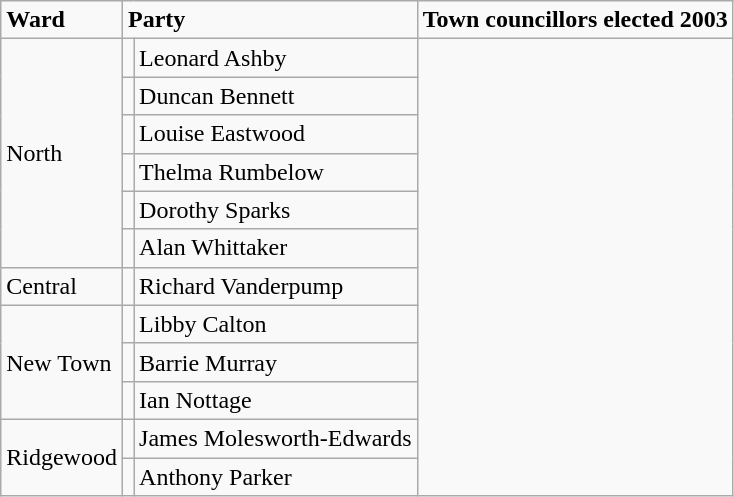<table class="wikitable">
<tr>
<td><strong>Ward</strong></td>
<td colspan=2><strong>Party</strong></td>
<td><strong>Town councillors elected 2003</strong></td>
</tr>
<tr>
<td rowspan="6">North</td>
<td></td>
<td>Leonard Ashby</td>
</tr>
<tr>
<td></td>
<td>Duncan Bennett</td>
</tr>
<tr>
<td></td>
<td>Louise Eastwood</td>
</tr>
<tr>
<td></td>
<td>Thelma Rumbelow</td>
</tr>
<tr>
<td></td>
<td>Dorothy Sparks</td>
</tr>
<tr>
<td></td>
<td>Alan Whittaker</td>
</tr>
<tr>
<td>Central</td>
<td></td>
<td>Richard Vanderpump</td>
</tr>
<tr>
<td rowspan="3">New Town</td>
<td></td>
<td>Libby Calton</td>
</tr>
<tr>
<td></td>
<td>Barrie Murray</td>
</tr>
<tr>
<td></td>
<td>Ian Nottage</td>
</tr>
<tr>
<td rowspan="2">Ridgewood</td>
<td></td>
<td>James Molesworth-Edwards</td>
</tr>
<tr>
<td></td>
<td>Anthony Parker</td>
</tr>
</table>
